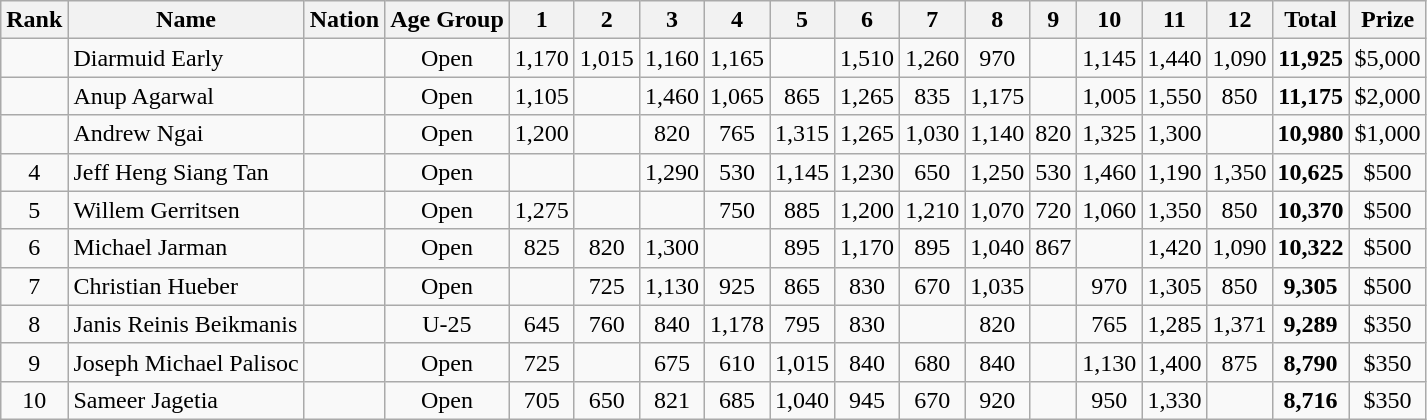<table class="wikitable sortable mw-collapsible mw-collapsed" style="text-align:center">
<tr>
<th>Rank</th>
<th>Name</th>
<th>Nation</th>
<th>Age Group</th>
<th>1</th>
<th>2</th>
<th>3</th>
<th>4</th>
<th>5</th>
<th>6</th>
<th>7</th>
<th>8</th>
<th>9</th>
<th>10</th>
<th>11</th>
<th>12</th>
<th>Total</th>
<th>Prize</th>
</tr>
<tr>
<td></td>
<td align=left>Diarmuid Early</td>
<td align=left></td>
<td>Open</td>
<td>1,170</td>
<td>1,015</td>
<td>1,160</td>
<td>1,165</td>
<td></td>
<td>1,510</td>
<td>1,260</td>
<td>970</td>
<td></td>
<td>1,145</td>
<td>1,440</td>
<td>1,090</td>
<td><strong>11,925</strong></td>
<td>$5,000</td>
</tr>
<tr>
<td></td>
<td align=left>Anup Agarwal</td>
<td align=left></td>
<td>Open</td>
<td>1,105</td>
<td></td>
<td>1,460</td>
<td>1,065</td>
<td>865</td>
<td>1,265</td>
<td>835</td>
<td>1,175</td>
<td></td>
<td>1,005</td>
<td>1,550</td>
<td>850</td>
<td><strong>11,175</strong></td>
<td>$2,000</td>
</tr>
<tr>
<td></td>
<td align=left>Andrew Ngai</td>
<td align=left></td>
<td>Open</td>
<td>1,200</td>
<td></td>
<td>820</td>
<td>765</td>
<td>1,315</td>
<td>1,265</td>
<td>1,030</td>
<td>1,140</td>
<td>820</td>
<td>1,325</td>
<td>1,300</td>
<td></td>
<td><strong>10,980</strong></td>
<td>$1,000</td>
</tr>
<tr>
<td>4</td>
<td align=left>Jeff Heng Siang Tan</td>
<td align=left></td>
<td>Open</td>
<td></td>
<td></td>
<td>1,290</td>
<td>530</td>
<td>1,145</td>
<td>1,230</td>
<td>650</td>
<td>1,250</td>
<td>530</td>
<td>1,460</td>
<td>1,190</td>
<td>1,350</td>
<td><strong>10,625</strong></td>
<td>$500</td>
</tr>
<tr>
<td>5</td>
<td align=left>Willem Gerritsen</td>
<td align=left></td>
<td>Open</td>
<td>1,275</td>
<td></td>
<td></td>
<td>750</td>
<td>885</td>
<td>1,200</td>
<td>1,210</td>
<td>1,070</td>
<td>720</td>
<td>1,060</td>
<td>1,350</td>
<td>850</td>
<td><strong>10,370</strong></td>
<td>$500</td>
</tr>
<tr>
<td>6</td>
<td align=left>Michael Jarman</td>
<td align=left></td>
<td>Open</td>
<td>825</td>
<td>820</td>
<td>1,300</td>
<td></td>
<td>895</td>
<td>1,170</td>
<td>895</td>
<td>1,040</td>
<td>867</td>
<td></td>
<td>1,420</td>
<td>1,090</td>
<td><strong>10,322</strong></td>
<td>$500</td>
</tr>
<tr>
<td>7</td>
<td align=left>Christian Hueber</td>
<td align=left></td>
<td>Open</td>
<td></td>
<td>725</td>
<td>1,130</td>
<td>925</td>
<td>865</td>
<td>830</td>
<td>670</td>
<td>1,035</td>
<td></td>
<td>970</td>
<td>1,305</td>
<td>850</td>
<td><strong>9,305</strong></td>
<td>$500</td>
</tr>
<tr>
<td>8</td>
<td align=left>Janis Reinis Beikmanis</td>
<td align=left></td>
<td>U-25</td>
<td>645</td>
<td>760</td>
<td>840</td>
<td>1,178</td>
<td>795</td>
<td>830</td>
<td></td>
<td>820</td>
<td></td>
<td>765</td>
<td>1,285</td>
<td>1,371</td>
<td><strong>9,289</strong></td>
<td>$350</td>
</tr>
<tr>
<td>9</td>
<td align=left>Joseph Michael Palisoc</td>
<td align=left></td>
<td>Open</td>
<td>725</td>
<td></td>
<td>675</td>
<td>610</td>
<td>1,015</td>
<td>840</td>
<td>680</td>
<td>840</td>
<td></td>
<td>1,130</td>
<td>1,400</td>
<td>875</td>
<td><strong>8,790</strong></td>
<td>$350</td>
</tr>
<tr>
<td>10</td>
<td align=left>Sameer Jagetia</td>
<td align=left></td>
<td>Open</td>
<td>705</td>
<td>650</td>
<td>821</td>
<td>685</td>
<td>1,040</td>
<td>945</td>
<td>670</td>
<td>920</td>
<td></td>
<td>950</td>
<td>1,330</td>
<td></td>
<td><strong>8,716</strong></td>
<td>$350</td>
</tr>
</table>
